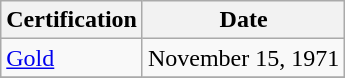<table class="wikitable">
<tr>
<th align="left">Certification</th>
<th align="left">Date</th>
</tr>
<tr>
<td align="left"><a href='#'>Gold</a></td>
<td align="left">November 15, 1971</td>
</tr>
<tr>
</tr>
</table>
